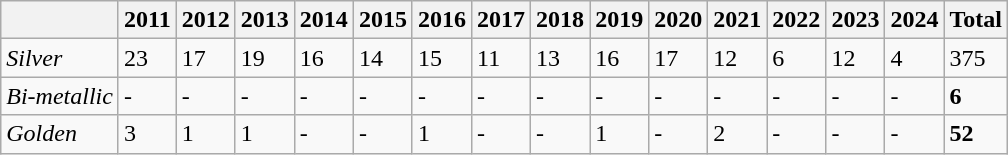<table class="wikitable" border="1">
<tr>
<th></th>
<th>2011</th>
<th>2012</th>
<th>2013</th>
<th>2014</th>
<th>2015</th>
<th>2016</th>
<th>2017</th>
<th>2018</th>
<th>2019</th>
<th>2020</th>
<th>2021</th>
<th>2022</th>
<th>2023</th>
<th>2024</th>
<th>Total</th>
</tr>
<tr>
<td><em>Silver</em></td>
<td>23</td>
<td>17</td>
<td>19</td>
<td>16</td>
<td>14</td>
<td>15</td>
<td>11</td>
<td>13</td>
<td>16</td>
<td>17</td>
<td>12</td>
<td>6</td>
<td>12</td>
<td>4</td>
<td>375</td>
</tr>
<tr>
<td><em>Bi-metallic</em></td>
<td>-</td>
<td>-</td>
<td>-</td>
<td>-</td>
<td>-</td>
<td>-</td>
<td>-</td>
<td>-</td>
<td>-</td>
<td>-</td>
<td>-</td>
<td>-</td>
<td>-</td>
<td>-</td>
<td><strong>6</strong></td>
</tr>
<tr>
<td><em>Golden</em></td>
<td>3</td>
<td>1</td>
<td>1</td>
<td>-</td>
<td>-</td>
<td>1</td>
<td>-</td>
<td>-</td>
<td>1</td>
<td>-</td>
<td>2</td>
<td>-</td>
<td>-</td>
<td>-</td>
<td><strong>52</strong></td>
</tr>
</table>
